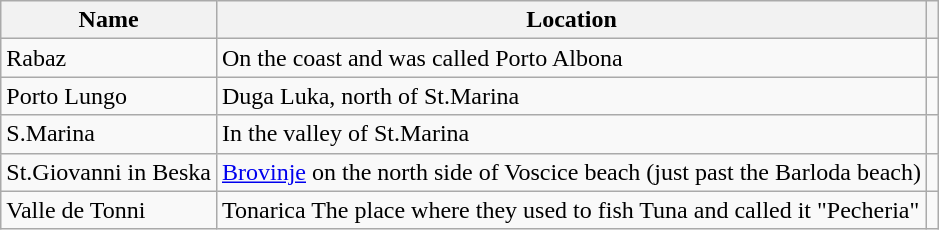<table class="wikitable">
<tr>
<th>Name</th>
<th>Location</th>
<th></th>
</tr>
<tr>
<td>Rabaz</td>
<td>On the coast and was called Porto Albona</td>
<td></td>
</tr>
<tr>
<td>Porto Lungo</td>
<td>Duga Luka, north of St.Marina</td>
<td></td>
</tr>
<tr>
<td>S.Marina</td>
<td>In the valley of St.Marina</td>
<td></td>
</tr>
<tr>
<td>St.Giovanni in Beska</td>
<td><a href='#'>Brovinje</a> on the north side of Voscice beach (just past the Barloda beach)</td>
<td></td>
</tr>
<tr>
<td>Valle de Tonni</td>
<td>Tonarica The place where they used to fish Tuna and called it "Pecheria"</td>
<td></td>
</tr>
</table>
